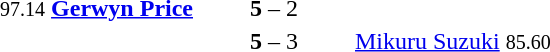<table style="text-align:center">
<tr>
<th width=223></th>
<th width=100></th>
<th width=223></th>
</tr>
<tr>
<td align=right><small>97.14</small> <strong><a href='#'>Gerwyn Price</a></strong> </td>
<td><strong>5</strong> – 2</td>
<td align=left></td>
</tr>
<tr>
<td align=right></td>
<td><strong>5</strong> – 3</td>
<td align=left> <a href='#'>Mikuru Suzuki</a> <small>85.60</small></td>
</tr>
</table>
